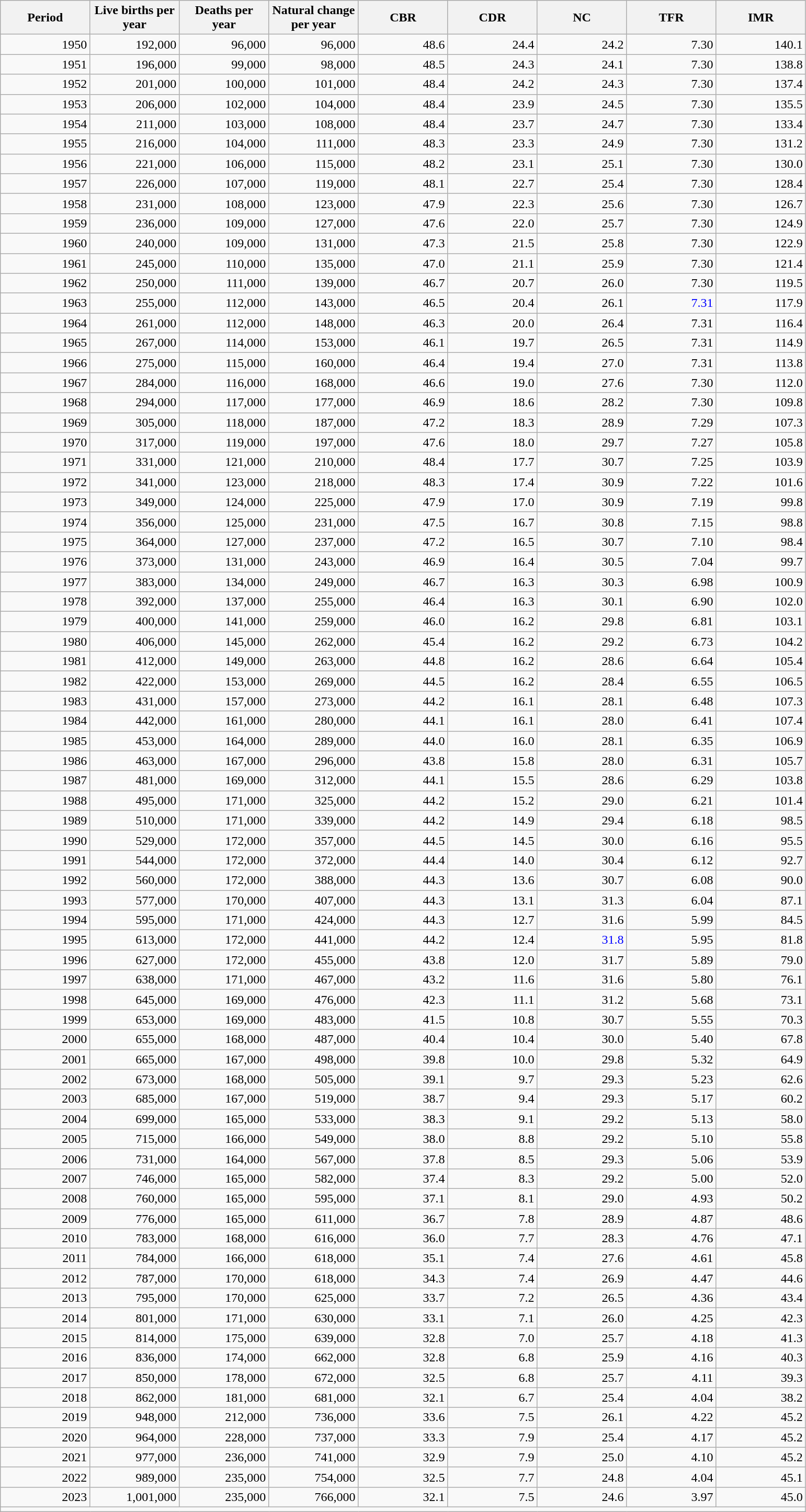<table class="wikitable sortable" style="text-align: right;">
<tr>
<th style="width:80pt;">Period</th>
<th style="width:80pt;">Live births per year</th>
<th style="width:80pt;">Deaths per year</th>
<th style="width:80pt;">Natural change per year</th>
<th style="width:80pt;">CBR</th>
<th style="width:80pt;">CDR</th>
<th style="width:80pt;">NC</th>
<th style="width:80pt;">TFR</th>
<th style="width:80pt;">IMR</th>
</tr>
<tr>
<td>1950</td>
<td>192,000</td>
<td>96,000</td>
<td>96,000</td>
<td>48.6</td>
<td>24.4</td>
<td>24.2</td>
<td>7.30</td>
<td>140.1</td>
</tr>
<tr>
<td>1951</td>
<td>196,000</td>
<td>99,000</td>
<td>98,000</td>
<td>48.5</td>
<td>24.3</td>
<td>24.1</td>
<td>7.30</td>
<td>138.8</td>
</tr>
<tr>
<td>1952</td>
<td>201,000</td>
<td>100,000</td>
<td>101,000</td>
<td>48.4</td>
<td>24.2</td>
<td>24.3</td>
<td>7.30</td>
<td>137.4</td>
</tr>
<tr>
<td>1953</td>
<td>206,000</td>
<td>102,000</td>
<td>104,000</td>
<td>48.4</td>
<td>23.9</td>
<td>24.5</td>
<td>7.30</td>
<td>135.5</td>
</tr>
<tr>
<td>1954</td>
<td>211,000</td>
<td>103,000</td>
<td>108,000</td>
<td>48.4</td>
<td>23.7</td>
<td>24.7</td>
<td>7.30</td>
<td>133.4</td>
</tr>
<tr>
<td>1955</td>
<td>216,000</td>
<td>104,000</td>
<td>111,000</td>
<td>48.3</td>
<td>23.3</td>
<td>24.9</td>
<td>7.30</td>
<td>131.2</td>
</tr>
<tr>
<td>1956</td>
<td>221,000</td>
<td>106,000</td>
<td>115,000</td>
<td>48.2</td>
<td>23.1</td>
<td>25.1</td>
<td>7.30</td>
<td>130.0</td>
</tr>
<tr>
<td>1957</td>
<td>226,000</td>
<td>107,000</td>
<td>119,000</td>
<td>48.1</td>
<td>22.7</td>
<td>25.4</td>
<td>7.30</td>
<td>128.4</td>
</tr>
<tr>
<td>1958</td>
<td>231,000</td>
<td>108,000</td>
<td>123,000</td>
<td>47.9</td>
<td>22.3</td>
<td>25.6</td>
<td>7.30</td>
<td>126.7</td>
</tr>
<tr>
<td>1959</td>
<td>236,000</td>
<td>109,000</td>
<td>127,000</td>
<td>47.6</td>
<td>22.0</td>
<td>25.7</td>
<td>7.30</td>
<td>124.9</td>
</tr>
<tr>
<td>1960</td>
<td>240,000</td>
<td>109,000</td>
<td>131,000</td>
<td>47.3</td>
<td>21.5</td>
<td>25.8</td>
<td>7.30</td>
<td>122.9</td>
</tr>
<tr>
<td>1961</td>
<td>  245,000</td>
<td>  110,000</td>
<td>  135,000</td>
<td>47.0</td>
<td>21.1</td>
<td>25.9</td>
<td>7.30</td>
<td>121.4</td>
</tr>
<tr>
<td>1962</td>
<td>  250,000</td>
<td>  111,000</td>
<td>  139,000</td>
<td>46.7</td>
<td>20.7</td>
<td>26.0</td>
<td>7.30</td>
<td>119.5</td>
</tr>
<tr>
<td>1963</td>
<td>  255,000</td>
<td>  112,000</td>
<td>  143,000</td>
<td>46.5</td>
<td>20.4</td>
<td>26.1</td>
<td style="color:blue">7.31</td>
<td>117.9</td>
</tr>
<tr>
<td>1964</td>
<td>  261,000</td>
<td>  112,000</td>
<td>  148,000</td>
<td>46.3</td>
<td>20.0</td>
<td>26.4</td>
<td>7.31</td>
<td>116.4</td>
</tr>
<tr>
<td>1965</td>
<td>  267,000</td>
<td>  114,000</td>
<td>  153,000</td>
<td>46.1</td>
<td>19.7</td>
<td>26.5</td>
<td>7.31</td>
<td>114.9</td>
</tr>
<tr>
<td>1966</td>
<td>  275,000</td>
<td>  115,000</td>
<td>  160,000</td>
<td>46.4</td>
<td>19.4</td>
<td>27.0</td>
<td>7.31</td>
<td>113.8</td>
</tr>
<tr>
<td>1967</td>
<td>  284,000</td>
<td>  116,000</td>
<td>  168,000</td>
<td>46.6</td>
<td>19.0</td>
<td>27.6</td>
<td>7.30</td>
<td>112.0</td>
</tr>
<tr>
<td>1968</td>
<td>  294,000</td>
<td>  117,000</td>
<td>  177,000</td>
<td>46.9</td>
<td>18.6</td>
<td>28.2</td>
<td>7.30</td>
<td>109.8</td>
</tr>
<tr>
<td>1969</td>
<td>  305,000</td>
<td>  118,000</td>
<td>  187,000</td>
<td>47.2</td>
<td>18.3</td>
<td>28.9</td>
<td>7.29</td>
<td>107.3</td>
</tr>
<tr>
<td>1970</td>
<td>  317,000</td>
<td>  119,000</td>
<td>  197,000</td>
<td>47.6</td>
<td>18.0</td>
<td>29.7</td>
<td>7.27</td>
<td>105.8</td>
</tr>
<tr>
<td>1971</td>
<td>  331,000</td>
<td>  121,000</td>
<td>  210,000</td>
<td>48.4</td>
<td>17.7</td>
<td>30.7</td>
<td>7.25</td>
<td>103.9</td>
</tr>
<tr>
<td>1972</td>
<td>  341,000</td>
<td>  123,000</td>
<td>  218,000</td>
<td>48.3</td>
<td>17.4</td>
<td>30.9</td>
<td>7.22</td>
<td>101.6</td>
</tr>
<tr>
<td>1973</td>
<td>  349,000</td>
<td>  124,000</td>
<td>  225,000</td>
<td>47.9</td>
<td>17.0</td>
<td>30.9</td>
<td>7.19</td>
<td>99.8</td>
</tr>
<tr>
<td>1974</td>
<td>  356,000</td>
<td>  125,000</td>
<td>  231,000</td>
<td>47.5</td>
<td>16.7</td>
<td>30.8</td>
<td>7.15</td>
<td>98.8</td>
</tr>
<tr>
<td>1975</td>
<td>  364,000</td>
<td>  127,000</td>
<td>  237,000</td>
<td>47.2</td>
<td>16.5</td>
<td>30.7</td>
<td>7.10</td>
<td>98.4</td>
</tr>
<tr>
<td>1976</td>
<td>  373,000</td>
<td>  131,000</td>
<td>  243,000</td>
<td>46.9</td>
<td>16.4</td>
<td>30.5</td>
<td>7.04</td>
<td>99.7</td>
</tr>
<tr>
<td>1977</td>
<td>  383,000</td>
<td>  134,000</td>
<td>  249,000</td>
<td>46.7</td>
<td>16.3</td>
<td>30.3</td>
<td>6.98</td>
<td>100.9</td>
</tr>
<tr>
<td>1978</td>
<td>  392,000</td>
<td>  137,000</td>
<td>  255,000</td>
<td>46.4</td>
<td>16.3</td>
<td>30.1</td>
<td>6.90</td>
<td>102.0</td>
</tr>
<tr>
<td>1979</td>
<td>  400,000</td>
<td>  141,000</td>
<td>  259,000</td>
<td>46.0</td>
<td>16.2</td>
<td>29.8</td>
<td>6.81</td>
<td>103.1</td>
</tr>
<tr>
<td>1980</td>
<td>  406,000</td>
<td>  145,000</td>
<td>  262,000</td>
<td>45.4</td>
<td>16.2</td>
<td>29.2</td>
<td>6.73</td>
<td>104.2</td>
</tr>
<tr>
<td>1981</td>
<td>  412,000</td>
<td>  149,000</td>
<td>  263,000</td>
<td>44.8</td>
<td>16.2</td>
<td>28.6</td>
<td>6.64</td>
<td>105.4</td>
</tr>
<tr>
<td>1982</td>
<td>  422,000</td>
<td>  153,000</td>
<td>  269,000</td>
<td>44.5</td>
<td>16.2</td>
<td>28.4</td>
<td>6.55</td>
<td>106.5</td>
</tr>
<tr>
<td>1983</td>
<td>  431,000</td>
<td>  157,000</td>
<td>  273,000</td>
<td>44.2</td>
<td>16.1</td>
<td>28.1</td>
<td>6.48</td>
<td>107.3</td>
</tr>
<tr>
<td>1984</td>
<td>  442,000</td>
<td>  161,000</td>
<td>  280,000</td>
<td>44.1</td>
<td>16.1</td>
<td>28.0</td>
<td>6.41</td>
<td>107.4</td>
</tr>
<tr>
<td>1985</td>
<td>  453,000</td>
<td>  164,000</td>
<td>  289,000</td>
<td>44.0</td>
<td>16.0</td>
<td>28.1</td>
<td>6.35</td>
<td>106.9</td>
</tr>
<tr>
<td>1986</td>
<td>  463,000</td>
<td>  167,000</td>
<td>  296,000</td>
<td>43.8</td>
<td>15.8</td>
<td>28.0</td>
<td>6.31</td>
<td>105.7</td>
</tr>
<tr>
<td>1987</td>
<td>  481,000</td>
<td>  169,000</td>
<td>  312,000</td>
<td>44.1</td>
<td>15.5</td>
<td>28.6</td>
<td>6.29</td>
<td>103.8</td>
</tr>
<tr>
<td>1988</td>
<td>  495,000</td>
<td>  171,000</td>
<td>  325,000</td>
<td>44.2</td>
<td>15.2</td>
<td>29.0</td>
<td>6.21</td>
<td>101.4</td>
</tr>
<tr>
<td>1989</td>
<td>  510,000</td>
<td>  171,000</td>
<td>  339,000</td>
<td>44.2</td>
<td>14.9</td>
<td>29.4</td>
<td>6.18</td>
<td>98.5</td>
</tr>
<tr>
<td>1990</td>
<td>  529,000</td>
<td>  172,000</td>
<td>  357,000</td>
<td>44.5</td>
<td>14.5</td>
<td>30.0</td>
<td>6.16</td>
<td>95.5</td>
</tr>
<tr>
<td>1991</td>
<td>  544,000</td>
<td>  172,000</td>
<td>  372,000</td>
<td>44.4</td>
<td>14.0</td>
<td>30.4</td>
<td>6.12</td>
<td>92.7</td>
</tr>
<tr>
<td>1992</td>
<td>  560,000</td>
<td>  172,000</td>
<td>  388,000</td>
<td>44.3</td>
<td>13.6</td>
<td>30.7</td>
<td>6.08</td>
<td>90.0</td>
</tr>
<tr>
<td>1993</td>
<td>  577,000</td>
<td>  170,000</td>
<td>  407,000</td>
<td>44.3</td>
<td>13.1</td>
<td>31.3</td>
<td>6.04</td>
<td>87.1</td>
</tr>
<tr>
<td>1994</td>
<td>  595,000</td>
<td>  171,000</td>
<td>  424,000</td>
<td>44.3</td>
<td>12.7</td>
<td>31.6</td>
<td>5.99</td>
<td>84.5</td>
</tr>
<tr>
<td>1995</td>
<td>  613,000</td>
<td>  172,000</td>
<td>  441,000</td>
<td>44.2</td>
<td>12.4</td>
<td style="color:blue">31.8</td>
<td>5.95</td>
<td>81.8</td>
</tr>
<tr>
<td>1996</td>
<td>  627,000</td>
<td>  172,000</td>
<td>  455,000</td>
<td>43.8</td>
<td>12.0</td>
<td>31.7</td>
<td>5.89</td>
<td>79.0</td>
</tr>
<tr>
<td>1997</td>
<td>  638,000</td>
<td>  171,000</td>
<td>  467,000</td>
<td>43.2</td>
<td>11.6</td>
<td>31.6</td>
<td>5.80</td>
<td>76.1</td>
</tr>
<tr>
<td>1998</td>
<td>  645,000</td>
<td>  169,000</td>
<td>  476,000</td>
<td>42.3</td>
<td>11.1</td>
<td>31.2</td>
<td>5.68</td>
<td>73.1</td>
</tr>
<tr>
<td>1999</td>
<td>  653,000</td>
<td>  169,000</td>
<td>  483,000</td>
<td>41.5</td>
<td>10.8</td>
<td>30.7</td>
<td>5.55</td>
<td>70.3</td>
</tr>
<tr>
<td>2000</td>
<td>  655,000</td>
<td>  168,000</td>
<td>  487,000</td>
<td>40.4</td>
<td>10.4</td>
<td>30.0</td>
<td>5.40</td>
<td>67.8</td>
</tr>
<tr>
<td>2001</td>
<td>  665,000</td>
<td>  167,000</td>
<td>  498,000</td>
<td>39.8</td>
<td>10.0</td>
<td>29.8</td>
<td>5.32</td>
<td>64.9</td>
</tr>
<tr>
<td>2002</td>
<td>  673,000</td>
<td>  168,000</td>
<td>  505,000</td>
<td>39.1</td>
<td>9.7</td>
<td>29.3</td>
<td>5.23</td>
<td>62.6</td>
</tr>
<tr>
<td>2003</td>
<td>  685,000</td>
<td>  167,000</td>
<td>  519,000</td>
<td>38.7</td>
<td>9.4</td>
<td>29.3</td>
<td>5.17</td>
<td>60.2</td>
</tr>
<tr>
<td>2004</td>
<td>  699,000</td>
<td>  165,000</td>
<td>  533,000</td>
<td>38.3</td>
<td>9.1</td>
<td>29.2</td>
<td>5.13</td>
<td>58.0</td>
</tr>
<tr>
<td>2005</td>
<td>  715,000</td>
<td>  166,000</td>
<td>  549,000</td>
<td>38.0</td>
<td>8.8</td>
<td>29.2</td>
<td>5.10</td>
<td>55.8</td>
</tr>
<tr>
<td>2006</td>
<td>  731,000</td>
<td>  164,000</td>
<td>  567,000</td>
<td>37.8</td>
<td>8.5</td>
<td>29.3</td>
<td>5.06</td>
<td>53.9</td>
</tr>
<tr>
<td>2007</td>
<td>  746,000</td>
<td>  165,000</td>
<td>  582,000</td>
<td>37.4</td>
<td>8.3</td>
<td>29.2</td>
<td>5.00</td>
<td>52.0</td>
</tr>
<tr>
<td>2008</td>
<td>  760,000</td>
<td>  165,000</td>
<td>  595,000</td>
<td>37.1</td>
<td>8.1</td>
<td>29.0</td>
<td>4.93</td>
<td>50.2</td>
</tr>
<tr>
<td>2009</td>
<td>  776,000</td>
<td>  165,000</td>
<td>  611,000</td>
<td>36.7</td>
<td>7.8</td>
<td>28.9</td>
<td>4.87</td>
<td>48.6</td>
</tr>
<tr>
<td>2010</td>
<td>  783,000</td>
<td>  168,000</td>
<td>  616,000</td>
<td>36.0</td>
<td>7.7</td>
<td>28.3</td>
<td>4.76</td>
<td>47.1</td>
</tr>
<tr>
<td>2011</td>
<td>  784,000</td>
<td>  166,000</td>
<td>  618,000</td>
<td>35.1</td>
<td>7.4</td>
<td>27.6</td>
<td>4.61</td>
<td>45.8</td>
</tr>
<tr>
<td>2012</td>
<td>  787,000</td>
<td>  170,000</td>
<td>  618,000</td>
<td>34.3</td>
<td>7.4</td>
<td>26.9</td>
<td>4.47</td>
<td>44.6</td>
</tr>
<tr>
<td>2013</td>
<td>  795,000</td>
<td>  170,000</td>
<td>  625,000</td>
<td>33.7</td>
<td>7.2</td>
<td>26.5</td>
<td>4.36</td>
<td>43.4</td>
</tr>
<tr>
<td>2014</td>
<td>  801,000</td>
<td>  171,000</td>
<td>  630,000</td>
<td>33.1</td>
<td>7.1</td>
<td>26.0</td>
<td>4.25</td>
<td>42.3</td>
</tr>
<tr>
<td>2015</td>
<td>  814,000</td>
<td>  175,000</td>
<td>  639,000</td>
<td>32.8</td>
<td>7.0</td>
<td>25.7</td>
<td>4.18</td>
<td>41.3</td>
</tr>
<tr>
<td>2016</td>
<td>  836,000</td>
<td>  174,000</td>
<td>  662,000</td>
<td>32.8</td>
<td>6.8</td>
<td>25.9</td>
<td>4.16</td>
<td>40.3</td>
</tr>
<tr>
<td>2017</td>
<td>  850,000</td>
<td>  178,000</td>
<td>  672,000</td>
<td>32.5</td>
<td>6.8</td>
<td>25.7</td>
<td>4.11</td>
<td>39.3</td>
</tr>
<tr>
<td>2018</td>
<td>  862,000</td>
<td>  181,000</td>
<td>  681,000</td>
<td>32.1</td>
<td>6.7</td>
<td>25.4</td>
<td>4.04</td>
<td>38.2</td>
</tr>
<tr>
<td>2019</td>
<td>  948,000</td>
<td>  212,000</td>
<td>736,000</td>
<td>33.6</td>
<td>7.5</td>
<td>26.1</td>
<td>4.22</td>
<td>45.2</td>
</tr>
<tr>
<td>2020</td>
<td>  964,000</td>
<td>  228,000</td>
<td>  737,000</td>
<td>33.3</td>
<td>7.9</td>
<td>25.4</td>
<td>4.17</td>
<td>45.2</td>
</tr>
<tr>
<td>2021</td>
<td>  977,000</td>
<td>  236,000</td>
<td>  741,000</td>
<td>32.9</td>
<td>7.9</td>
<td>25.0</td>
<td>4.10</td>
<td>45.2</td>
</tr>
<tr>
<td>2022</td>
<td>  989,000</td>
<td>  235,000</td>
<td>  754,000</td>
<td>32.5</td>
<td>7.7</td>
<td>24.8</td>
<td>4.04</td>
<td>45.1</td>
</tr>
<tr>
<td>2023</td>
<td>  1,001,000</td>
<td>  235,000</td>
<td>  766,000</td>
<td>32.1</td>
<td>7.5</td>
<td>24.6</td>
<td>3.97</td>
<td>45.0</td>
</tr>
<tr>
<td colspan="10" style="font-size:smaller; text-align:left"></td>
</tr>
</table>
